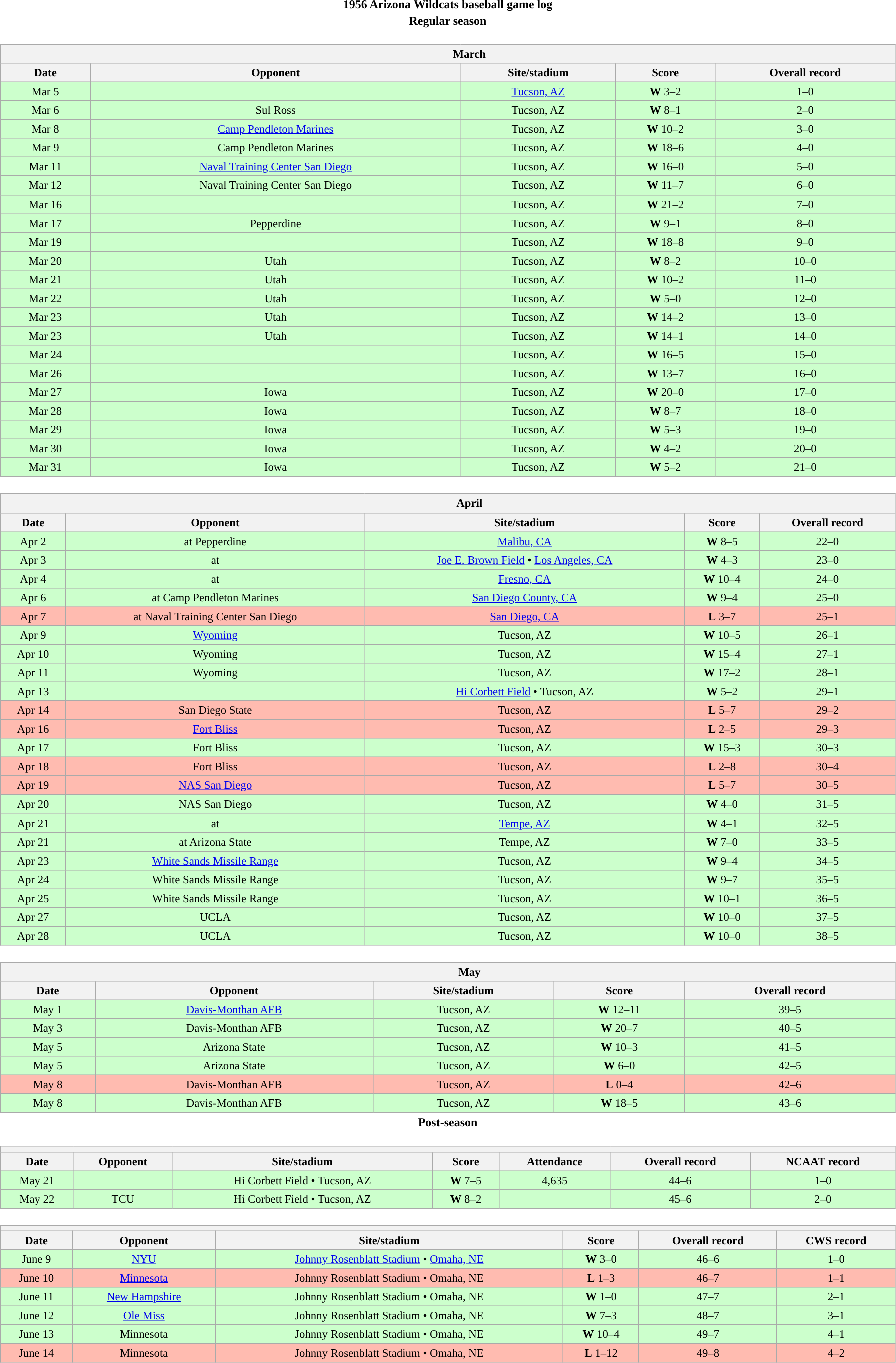<table class="toccolours" width=95% style="clear:both; margin:1.5em auto; text-align:center;">
<tr>
<th colspan=2>1956 Arizona Wildcats baseball game log</th>
</tr>
<tr>
<th colspan=2>Regular season</th>
</tr>
<tr valign="top">
<td><br><table class="wikitable collapsible collapsed" style="margin:auto; width:100%; text-align:center; font-size:95%">
<tr>
<th colspan=12 style="padding-left:4em;">March</th>
</tr>
<tr>
<th>Date</th>
<th>Opponent</th>
<th>Site/stadium</th>
<th>Score</th>
<th>Overall record</th>
</tr>
<tr bgcolor=ccffcc>
<td>Mar 5</td>
<td></td>
<td><a href='#'>Tucson, AZ</a></td>
<td><strong>W</strong> 3–2</td>
<td>1–0</td>
</tr>
<tr bgcolor=ccffcc>
<td>Mar 6</td>
<td>Sul Ross</td>
<td>Tucson, AZ</td>
<td><strong>W</strong> 8–1</td>
<td>2–0</td>
</tr>
<tr bgcolor=ccffcc>
<td>Mar 8</td>
<td><a href='#'>Camp Pendleton Marines</a></td>
<td>Tucson, AZ</td>
<td><strong>W</strong> 10–2</td>
<td>3–0</td>
</tr>
<tr bgcolor=ccffcc>
<td>Mar 9</td>
<td>Camp Pendleton Marines</td>
<td>Tucson, AZ</td>
<td><strong>W</strong> 18–6</td>
<td>4–0</td>
</tr>
<tr bgcolor=ccffcc>
<td>Mar 11</td>
<td><a href='#'>Naval Training Center San Diego</a></td>
<td>Tucson, AZ</td>
<td><strong>W</strong> 16–0</td>
<td>5–0</td>
</tr>
<tr bgcolor=ccffcc>
<td>Mar 12</td>
<td>Naval Training Center San Diego</td>
<td>Tucson, AZ</td>
<td><strong>W</strong> 11–7</td>
<td>6–0</td>
</tr>
<tr bgcolor=ccffcc>
<td>Mar 16</td>
<td></td>
<td>Tucson, AZ</td>
<td><strong>W</strong> 21–2</td>
<td>7–0</td>
</tr>
<tr bgcolor=ccffcc>
<td>Mar 17</td>
<td>Pepperdine</td>
<td>Tucson, AZ</td>
<td><strong>W</strong> 9–1</td>
<td>8–0</td>
</tr>
<tr bgcolor=ccffcc>
<td>Mar 19</td>
<td></td>
<td>Tucson, AZ</td>
<td><strong>W</strong> 18–8</td>
<td>9–0</td>
</tr>
<tr bgcolor=ccffcc>
<td>Mar 20</td>
<td>Utah</td>
<td>Tucson, AZ</td>
<td><strong>W</strong> 8–2</td>
<td>10–0</td>
</tr>
<tr bgcolor=ccffcc>
<td>Mar 21</td>
<td>Utah</td>
<td>Tucson, AZ</td>
<td><strong>W</strong> 10–2</td>
<td>11–0</td>
</tr>
<tr bgcolor=ccffcc>
<td>Mar 22</td>
<td>Utah</td>
<td>Tucson, AZ</td>
<td><strong>W</strong> 5–0</td>
<td>12–0</td>
</tr>
<tr bgcolor=ccffcc>
<td>Mar 23</td>
<td>Utah</td>
<td>Tucson, AZ</td>
<td><strong>W</strong> 14–2</td>
<td>13–0</td>
</tr>
<tr bgcolor=ccffcc>
<td>Mar 23</td>
<td>Utah</td>
<td>Tucson, AZ</td>
<td><strong>W</strong> 14–1</td>
<td>14–0</td>
</tr>
<tr bgcolor=ccffcc>
<td>Mar 24</td>
<td></td>
<td>Tucson, AZ</td>
<td><strong>W</strong> 16–5</td>
<td>15–0</td>
</tr>
<tr bgcolor=ccffcc>
<td>Mar 26</td>
<td></td>
<td>Tucson, AZ</td>
<td><strong>W</strong> 13–7</td>
<td>16–0</td>
</tr>
<tr bgcolor=ccffcc>
<td>Mar 27</td>
<td>Iowa</td>
<td>Tucson, AZ</td>
<td><strong>W</strong> 20–0</td>
<td>17–0</td>
</tr>
<tr bgcolor=ccffcc>
<td>Mar 28</td>
<td>Iowa</td>
<td>Tucson, AZ</td>
<td><strong>W</strong> 8–7</td>
<td>18–0</td>
</tr>
<tr bgcolor=ccffcc>
<td>Mar 29</td>
<td>Iowa</td>
<td>Tucson, AZ</td>
<td><strong>W</strong> 5–3</td>
<td>19–0</td>
</tr>
<tr bgcolor=ccffcc>
<td>Mar 30</td>
<td>Iowa</td>
<td>Tucson, AZ</td>
<td><strong>W</strong> 4–2</td>
<td>20–0</td>
</tr>
<tr bgcolor=ccffcc>
<td>Mar 31</td>
<td>Iowa</td>
<td>Tucson, AZ</td>
<td><strong>W</strong> 5–2</td>
<td>21–0</td>
</tr>
</table>
</td>
</tr>
<tr>
<td><br><table class="wikitable collapsible collapsed" style="margin:auto; width:100%; text-align:center; font-size:95%">
<tr>
<th colspan=12 style="padding-left:4em;">April</th>
</tr>
<tr>
<th>Date</th>
<th>Opponent</th>
<th>Site/stadium</th>
<th>Score</th>
<th>Overall record</th>
</tr>
<tr bgcolor=ccffcc>
<td>Apr 2</td>
<td>at Pepperdine</td>
<td><a href='#'>Malibu, CA</a></td>
<td><strong>W</strong> 8–5</td>
<td>22–0</td>
</tr>
<tr bgcolor=ccffcc>
<td>Apr 3</td>
<td>at </td>
<td><a href='#'>Joe E. Brown Field</a> • <a href='#'>Los Angeles, CA</a></td>
<td><strong>W</strong> 4–3</td>
<td>23–0</td>
</tr>
<tr bgcolor=ccffcc>
<td>Apr 4</td>
<td>at </td>
<td><a href='#'>Fresno, CA</a></td>
<td><strong>W</strong> 10–4</td>
<td>24–0</td>
</tr>
<tr bgcolor=ccffcc>
<td>Apr 6</td>
<td>at Camp Pendleton Marines</td>
<td><a href='#'>San Diego County, CA</a></td>
<td><strong>W</strong> 9–4</td>
<td>25–0</td>
</tr>
<tr bgcolor=ffbbb>
<td>Apr 7</td>
<td>at Naval Training Center San Diego</td>
<td><a href='#'>San Diego, CA</a></td>
<td><strong>L</strong> 3–7</td>
<td>25–1</td>
</tr>
<tr bgcolor=ccffcc>
<td>Apr 9</td>
<td><a href='#'>Wyoming</a></td>
<td>Tucson, AZ</td>
<td><strong>W</strong> 10–5</td>
<td>26–1</td>
</tr>
<tr bgcolor=ccffcc>
<td>Apr 10</td>
<td>Wyoming</td>
<td>Tucson, AZ</td>
<td><strong>W</strong> 15–4</td>
<td>27–1</td>
</tr>
<tr bgcolor=ccffcc>
<td>Apr 11</td>
<td>Wyoming</td>
<td>Tucson, AZ</td>
<td><strong>W</strong> 17–2</td>
<td>28–1</td>
</tr>
<tr bgcolor=ccffcc>
<td>Apr 13</td>
<td></td>
<td><a href='#'>Hi Corbett Field</a> • Tucson, AZ</td>
<td><strong>W</strong> 5–2</td>
<td>29–1</td>
</tr>
<tr bgcolor=ffbbb>
<td>Apr 14</td>
<td>San Diego State</td>
<td>Tucson, AZ</td>
<td><strong>L</strong> 5–7</td>
<td>29–2</td>
</tr>
<tr bgcolor=ffbbb>
<td>Apr 16</td>
<td><a href='#'>Fort Bliss</a></td>
<td>Tucson, AZ</td>
<td><strong>L</strong> 2–5</td>
<td>29–3</td>
</tr>
<tr bgcolor=ccffcc>
<td>Apr 17</td>
<td>Fort Bliss</td>
<td>Tucson, AZ</td>
<td><strong>W</strong> 15–3</td>
<td>30–3</td>
</tr>
<tr bgcolor=ffbbb>
<td>Apr 18</td>
<td>Fort Bliss</td>
<td>Tucson, AZ</td>
<td><strong>L</strong> 2–8</td>
<td>30–4</td>
</tr>
<tr bgcolor=ffbbb>
<td>Apr 19</td>
<td><a href='#'>NAS San Diego</a></td>
<td>Tucson, AZ</td>
<td><strong>L</strong> 5–7</td>
<td>30–5</td>
</tr>
<tr bgcolor=ccffcc>
<td>Apr 20</td>
<td>NAS San Diego</td>
<td>Tucson, AZ</td>
<td><strong>W</strong> 4–0</td>
<td>31–5</td>
</tr>
<tr bgcolor=ccffcc>
<td>Apr 21</td>
<td>at </td>
<td><a href='#'>Tempe, AZ</a></td>
<td><strong>W</strong> 4–1</td>
<td>32–5</td>
</tr>
<tr bgcolor=ccffcc>
<td>Apr 21</td>
<td>at Arizona State</td>
<td>Tempe, AZ</td>
<td><strong>W</strong> 7–0</td>
<td>33–5</td>
</tr>
<tr bgcolor=ccffcc>
<td>Apr 23</td>
<td><a href='#'>White Sands Missile Range</a></td>
<td>Tucson, AZ</td>
<td><strong>W</strong> 9–4</td>
<td>34–5</td>
</tr>
<tr bgcolor=ccffcc>
<td>Apr 24</td>
<td>White Sands Missile Range</td>
<td>Tucson, AZ</td>
<td><strong>W</strong> 9–7</td>
<td>35–5</td>
</tr>
<tr bgcolor=ccffcc>
<td>Apr 25</td>
<td>White Sands Missile Range</td>
<td>Tucson, AZ</td>
<td><strong>W</strong> 10–1</td>
<td>36–5</td>
</tr>
<tr bgcolor=ccffcc>
<td>Apr 27</td>
<td>UCLA</td>
<td>Tucson, AZ</td>
<td><strong>W</strong> 10–0</td>
<td>37–5</td>
</tr>
<tr bgcolor=ccffcc>
<td>Apr 28</td>
<td>UCLA</td>
<td>Tucson, AZ</td>
<td><strong>W</strong> 10–0</td>
<td>38–5</td>
</tr>
</table>
</td>
</tr>
<tr>
<td><br><table class="wikitable collapsible collapsed" style="margin:auto; width:100%; text-align:center; font-size:95%">
<tr>
<th colspan=12 style="padding-left:4em;">May</th>
</tr>
<tr>
<th>Date</th>
<th>Opponent</th>
<th>Site/stadium</th>
<th>Score</th>
<th>Overall record</th>
</tr>
<tr bgcolor=ccffcc>
<td>May 1</td>
<td><a href='#'>Davis-Monthan AFB</a></td>
<td>Tucson, AZ</td>
<td><strong>W</strong> 12–11</td>
<td>39–5</td>
</tr>
<tr bgcolor=ccffcc>
<td>May 3</td>
<td>Davis-Monthan AFB</td>
<td>Tucson, AZ</td>
<td><strong>W</strong> 20–7</td>
<td>40–5</td>
</tr>
<tr bgcolor=ccffcc>
<td>May 5</td>
<td>Arizona State</td>
<td>Tucson, AZ</td>
<td><strong>W</strong> 10–3</td>
<td>41–5</td>
</tr>
<tr bgcolor=ccffcc>
<td>May 5</td>
<td>Arizona State</td>
<td>Tucson, AZ</td>
<td><strong>W</strong> 6–0</td>
<td>42–5</td>
</tr>
<tr bgcolor=ffbbb>
<td>May 8</td>
<td>Davis-Monthan AFB</td>
<td>Tucson, AZ</td>
<td><strong>L</strong> 0–4</td>
<td>42–6</td>
</tr>
<tr bgcolor=ccffcc>
<td>May 8</td>
<td>Davis-Monthan AFB</td>
<td>Tucson, AZ</td>
<td><strong>W</strong> 18–5</td>
<td>43–6</td>
</tr>
</table>
</td>
</tr>
<tr>
<th colspan=2>Post-season</th>
</tr>
<tr>
<td><br><table class="wikitable collapsible collapsed" style="margin:auto; width:100%; text-align:center; font-size:95%">
<tr>
<th colspan=12 style="padding-left:4em;"><a href='#'></a></th>
</tr>
<tr>
<th>Date</th>
<th>Opponent</th>
<th>Site/stadium</th>
<th>Score</th>
<th>Attendance</th>
<th>Overall record</th>
<th>NCAAT record</th>
</tr>
<tr bgcolor=ccffcc>
<td>May 21</td>
<td></td>
<td>Hi Corbett Field • Tucson, AZ</td>
<td><strong>W</strong> 7–5</td>
<td>4,635</td>
<td>44–6</td>
<td>1–0</td>
</tr>
<tr bgcolor=ccffcc>
<td>May 22</td>
<td>TCU</td>
<td>Hi Corbett Field • Tucson, AZ</td>
<td><strong>W</strong> 8–2</td>
<td></td>
<td>45–6</td>
<td>2–0</td>
</tr>
</table>
</td>
</tr>
<tr>
<td><br><table class="wikitable collapsible collapsed" style="margin:auto; width:100%; text-align:center; font-size:95%">
<tr>
<th colspan=12 style="padding-left:4em;"><a href='#'></a></th>
</tr>
<tr>
<th>Date</th>
<th>Opponent</th>
<th>Site/stadium</th>
<th>Score</th>
<th>Overall record</th>
<th>CWS record</th>
</tr>
<tr bgcolor=ccffcc>
<td>June 9</td>
<td><a href='#'>NYU</a></td>
<td><a href='#'>Johnny Rosenblatt Stadium</a> • <a href='#'>Omaha, NE</a></td>
<td><strong>W</strong> 3–0</td>
<td>46–6</td>
<td>1–0</td>
</tr>
<tr bgcolor=ffbbb>
<td>June 10</td>
<td><a href='#'>Minnesota</a></td>
<td>Johnny Rosenblatt Stadium • Omaha, NE</td>
<td><strong>L</strong> 1–3</td>
<td>46–7</td>
<td>1–1</td>
</tr>
<tr bgcolor=ccffcc>
<td>June 11</td>
<td><a href='#'>New Hampshire</a></td>
<td>Johnny Rosenblatt Stadium • Omaha, NE</td>
<td><strong>W</strong> 1–0</td>
<td>47–7</td>
<td>2–1</td>
</tr>
<tr bgcolor=ccffcc>
<td>June 12</td>
<td><a href='#'>Ole Miss</a></td>
<td>Johnny Rosenblatt Stadium • Omaha, NE</td>
<td><strong>W</strong> 7–3</td>
<td>48–7</td>
<td>3–1</td>
</tr>
<tr bgcolor=ccffcc>
<td>June 13</td>
<td>Minnesota</td>
<td>Johnny Rosenblatt Stadium • Omaha, NE</td>
<td><strong>W</strong> 10–4</td>
<td>49–7</td>
<td>4–1</td>
</tr>
<tr bgcolor=ffbbb>
<td>June 14</td>
<td>Minnesota</td>
<td>Johnny Rosenblatt Stadium • Omaha, NE</td>
<td><strong>L</strong> 1–12</td>
<td>49–8</td>
<td>4–2</td>
</tr>
</table>
</td>
</tr>
</table>
